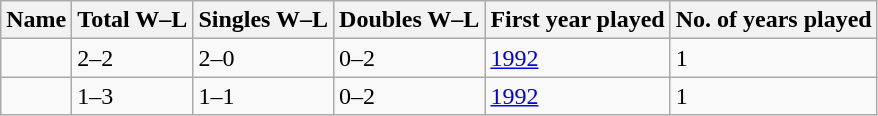<table class="sortable wikitable">
<tr>
<th>Name</th>
<th>Total W–L</th>
<th>Singles W–L</th>
<th>Doubles W–L</th>
<th>First year played</th>
<th>No. of years played</th>
</tr>
<tr>
<td></td>
<td>2–2</td>
<td>2–0</td>
<td>0–2</td>
<td><a href='#'>1992</a></td>
<td>1</td>
</tr>
<tr>
<td></td>
<td>1–3</td>
<td>1–1</td>
<td>0–2</td>
<td><a href='#'>1992</a></td>
<td>1</td>
</tr>
</table>
